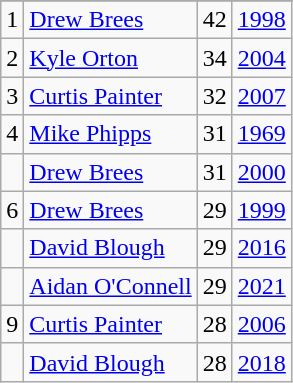<table class="wikitable">
<tr>
</tr>
<tr>
<td>1</td>
<td><a href='#'>Drew Brees</a></td>
<td><abbr>42</abbr></td>
<td><a href='#'>1998</a></td>
</tr>
<tr>
<td>2</td>
<td><a href='#'>Kyle Orton</a></td>
<td><abbr>34</abbr></td>
<td><a href='#'>2004</a></td>
</tr>
<tr>
<td>3</td>
<td><a href='#'>Curtis Painter</a></td>
<td><abbr>32</abbr></td>
<td><a href='#'>2007</a></td>
</tr>
<tr>
<td>4</td>
<td><a href='#'>Mike Phipps</a></td>
<td><abbr>31</abbr></td>
<td><a href='#'>1969</a></td>
</tr>
<tr>
<td></td>
<td><a href='#'>Drew Brees</a></td>
<td><abbr>31</abbr></td>
<td><a href='#'>2000</a></td>
</tr>
<tr>
<td>6</td>
<td><a href='#'>Drew Brees</a></td>
<td><abbr>29</abbr></td>
<td><a href='#'>1999</a></td>
</tr>
<tr>
<td></td>
<td><a href='#'>David Blough</a></td>
<td><abbr>29</abbr></td>
<td><a href='#'>2016</a></td>
</tr>
<tr>
<td></td>
<td><a href='#'>Aidan O'Connell</a></td>
<td><abbr>29</abbr></td>
<td><a href='#'>2021</a></td>
</tr>
<tr>
<td>9</td>
<td><a href='#'>Curtis Painter</a></td>
<td><abbr>28</abbr></td>
<td><a href='#'>2006</a></td>
</tr>
<tr>
<td></td>
<td><a href='#'>David Blough</a></td>
<td><abbr>28</abbr></td>
<td><a href='#'>2018</a></td>
</tr>
</table>
